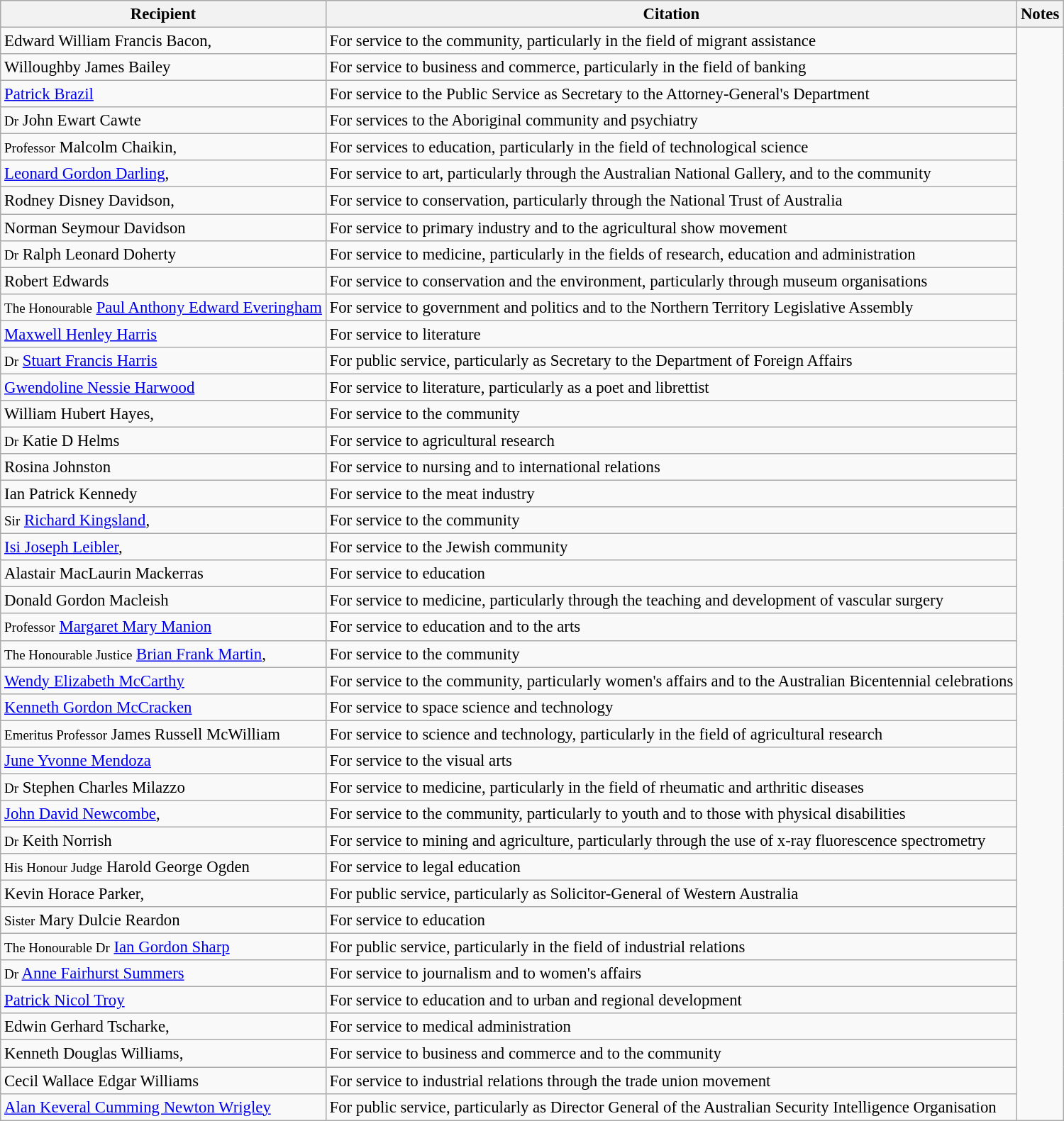<table class="wikitable" style="font-size:95%;">
<tr>
<th>Recipient</th>
<th>Citation</th>
<th>Notes</th>
</tr>
<tr>
<td>Edward William Francis Bacon, </td>
<td>For service to the community, particularly in the field of migrant assistance</td>
<td rowspan="41"></td>
</tr>
<tr>
<td>Willoughby James Bailey</td>
<td>For service to business and commerce, particularly in the field of banking</td>
</tr>
<tr>
<td><a href='#'>Patrick Brazil</a></td>
<td>For service to the Public Service as Secretary to the Attorney-General's Department</td>
</tr>
<tr>
<td><small>Dr</small> John Ewart Cawte</td>
<td>For services to the Aboriginal community and psychiatry</td>
</tr>
<tr>
<td><small>Professor</small> Malcolm Chaikin, </td>
<td>For services to education, particularly in the field of technological science</td>
</tr>
<tr>
<td><a href='#'>Leonard Gordon Darling</a>, </td>
<td>For service to art, particularly through the Australian National Gallery, and to the community</td>
</tr>
<tr>
<td>Rodney Disney Davidson, </td>
<td>For service to conservation, particularly through the National Trust of Australia</td>
</tr>
<tr>
<td>Norman Seymour Davidson</td>
<td>For service to primary industry and to the agricultural show movement</td>
</tr>
<tr>
<td><small>Dr</small> Ralph Leonard Doherty</td>
<td>For service to medicine, particularly in the fields of research, education and administration</td>
</tr>
<tr>
<td>Robert Edwards</td>
<td>For service to conservation and the environment, particularly through museum organisations</td>
</tr>
<tr>
<td><small>The Honourable</small> <a href='#'>Paul Anthony Edward Everingham</a></td>
<td>For service to government and politics and to the Northern Territory Legislative Assembly</td>
</tr>
<tr>
<td><a href='#'>Maxwell Henley Harris</a></td>
<td>For service to literature</td>
</tr>
<tr>
<td><small>Dr</small> <a href='#'>Stuart Francis Harris</a></td>
<td>For public service, particularly as Secretary to the Department of Foreign Affairs</td>
</tr>
<tr>
<td><a href='#'>Gwendoline Nessie Harwood</a></td>
<td>For service to literature, particularly as a poet and librettist</td>
</tr>
<tr>
<td>William Hubert Hayes, </td>
<td>For service to the community</td>
</tr>
<tr>
<td><small>Dr</small> Katie D Helms</td>
<td>For service to agricultural research</td>
</tr>
<tr>
<td>Rosina Johnston</td>
<td>For service to nursing and to international relations</td>
</tr>
<tr>
<td>Ian Patrick Kennedy</td>
<td>For service to the meat industry</td>
</tr>
<tr>
<td><small>Sir</small> <a href='#'>Richard Kingsland</a>, </td>
<td>For service to the community</td>
</tr>
<tr>
<td><a href='#'>Isi Joseph Leibler</a>, </td>
<td>For service to the Jewish community</td>
</tr>
<tr>
<td>Alastair MacLaurin Mackerras</td>
<td>For service to education</td>
</tr>
<tr>
<td>Donald Gordon Macleish</td>
<td>For service to medicine, particularly through the teaching and development of vascular surgery</td>
</tr>
<tr>
<td><small>Professor</small> <a href='#'>Margaret Mary Manion</a></td>
<td>For service to education and to the arts</td>
</tr>
<tr>
<td><small>The Honourable Justice</small> <a href='#'>Brian Frank Martin</a>, </td>
<td>For service to the community</td>
</tr>
<tr>
<td><a href='#'>Wendy Elizabeth McCarthy</a></td>
<td>For service to the community, particularly women's affairs and to the Australian Bicentennial celebrations</td>
</tr>
<tr>
<td><a href='#'>Kenneth Gordon McCracken</a></td>
<td>For service to space science and technology</td>
</tr>
<tr>
<td><small>Emeritus Professor</small> James Russell McWilliam</td>
<td>For service to science and technology, particularly in the field of agricultural research</td>
</tr>
<tr>
<td><a href='#'>June Yvonne Mendoza</a></td>
<td>For service to the visual arts</td>
</tr>
<tr>
<td><small>Dr</small> Stephen Charles Milazzo</td>
<td>For service to medicine, particularly in the field of rheumatic and arthritic diseases</td>
</tr>
<tr>
<td><a href='#'>John David Newcombe</a>, </td>
<td>For service to the community, particularly to youth and to those with physical disabilities</td>
</tr>
<tr>
<td><small>Dr</small> Keith Norrish</td>
<td>For service to mining and agriculture, particularly through the use of x-ray fluorescence spectrometry</td>
</tr>
<tr>
<td><small>His Honour Judge</small> Harold George Ogden</td>
<td>For service to legal education</td>
</tr>
<tr>
<td>Kevin Horace Parker, </td>
<td>For public service, particularly as Solicitor-General of Western Australia</td>
</tr>
<tr>
<td><small>Sister</small> Mary Dulcie Reardon</td>
<td>For service to education</td>
</tr>
<tr>
<td><small>The Honourable Dr</small> <a href='#'>Ian Gordon Sharp</a></td>
<td>For public service, particularly in the field of industrial relations</td>
</tr>
<tr>
<td><small>Dr</small> <a href='#'>Anne Fairhurst Summers</a></td>
<td>For service to journalism and to women's affairs</td>
</tr>
<tr>
<td><a href='#'>Patrick Nicol Troy</a></td>
<td>For service to education and to urban and regional development</td>
</tr>
<tr>
<td>Edwin Gerhard Tscharke, </td>
<td>For service to medical administration</td>
</tr>
<tr>
<td>Kenneth Douglas Williams, </td>
<td>For service to business and commerce and to the community</td>
</tr>
<tr>
<td>Cecil Wallace Edgar Williams</td>
<td>For service to industrial relations through the trade union movement</td>
</tr>
<tr>
<td><a href='#'>Alan Keveral Cumming Newton Wrigley</a></td>
<td>For public service, particularly as Director General of the Australian Security Intelligence Organisation</td>
</tr>
</table>
